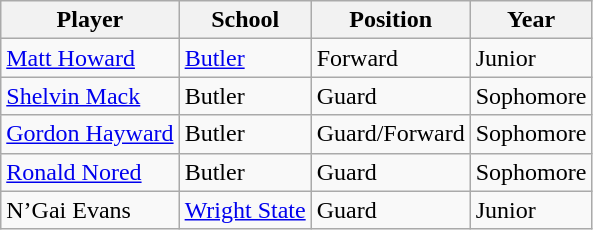<table class="wikitable" border="1">
<tr>
<th>Player</th>
<th>School</th>
<th>Position</th>
<th>Year</th>
</tr>
<tr>
<td><a href='#'>Matt Howard</a></td>
<td><a href='#'>Butler</a></td>
<td>Forward</td>
<td>Junior</td>
</tr>
<tr>
<td><a href='#'>Shelvin Mack</a></td>
<td>Butler</td>
<td>Guard</td>
<td>Sophomore</td>
</tr>
<tr>
<td><a href='#'>Gordon Hayward</a></td>
<td>Butler</td>
<td>Guard/Forward</td>
<td>Sophomore</td>
</tr>
<tr>
<td><a href='#'>Ronald Nored</a></td>
<td>Butler</td>
<td>Guard</td>
<td>Sophomore</td>
</tr>
<tr>
<td>N’Gai Evans</td>
<td><a href='#'>Wright State</a></td>
<td>Guard</td>
<td>Junior</td>
</tr>
</table>
